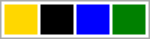<table style=" width: 100px; border: 1px solid #aaaaaa">
<tr>
<td style="background-color:gold"> </td>
<td style="background-color:black"> </td>
<td style="background-color:blue"> </td>
<td style="background-color:green"> </td>
</tr>
</table>
